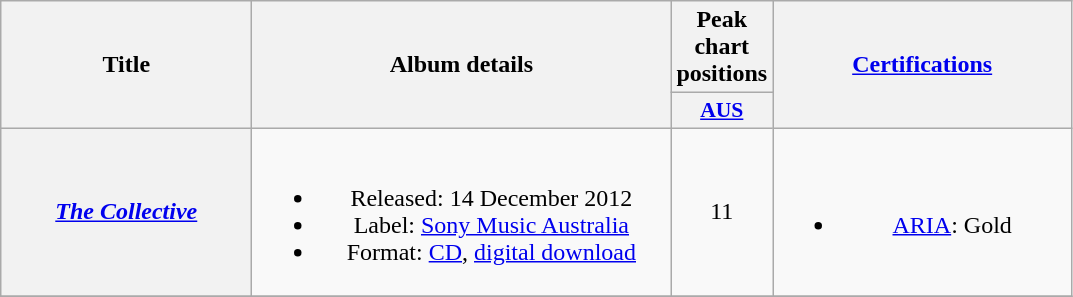<table class="wikitable plainrowheaders" style="text-align:center;" border="1">
<tr>
<th scope="col" rowspan="2" style="width:10em;">Title</th>
<th scope="col" rowspan="2" style="width:17em;">Album details</th>
<th scope="col" colspan="1">Peak chart positions</th>
<th scope="col" rowspan="2" style="width:12em;"><a href='#'>Certifications</a></th>
</tr>
<tr>
<th scope="col" style="width:3em;font-size:90%;"><a href='#'>AUS</a><br></th>
</tr>
<tr>
<th scope="row"><em><a href='#'>The Collective</a></em></th>
<td><br><ul><li>Released: 14 December 2012</li><li>Label: <a href='#'>Sony Music Australia</a></li><li>Format: <a href='#'>CD</a>, <a href='#'>digital download</a></li></ul></td>
<td>11</td>
<td><br><ul><li><a href='#'>ARIA</a>: Gold</li></ul></td>
</tr>
<tr>
</tr>
</table>
